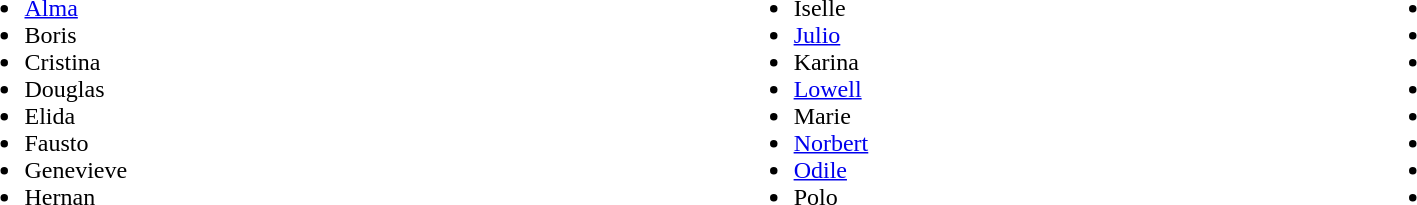<table width="90%">
<tr>
<td><br><ul><li><a href='#'>Alma</a></li><li>Boris</li><li>Cristina</li><li>Douglas</li><li>Elida</li><li>Fausto</li><li>Genevieve</li><li>Hernan</li></ul></td>
<td><br><ul><li>Iselle</li><li><a href='#'>Julio</a></li><li>Karina</li><li><a href='#'>Lowell</a></li><li>Marie</li><li><a href='#'>Norbert</a></li><li><a href='#'>Odile</a></li><li>Polo</li></ul></td>
<td><br><ul><li></li><li></li><li></li><li></li><li></li><li></li><li></li><li></li></ul></td>
</tr>
</table>
